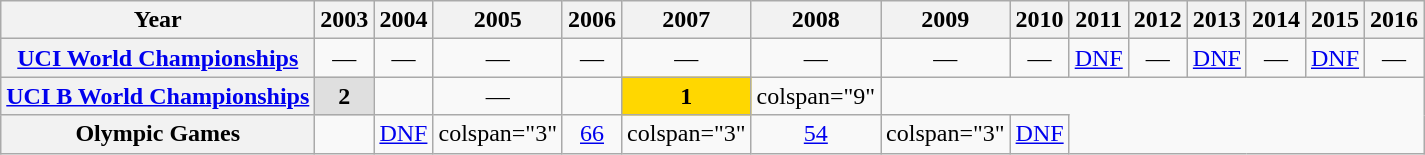<table class="wikitable plainrowheaders">
<tr>
<th>Year</th>
<th>2003</th>
<th>2004</th>
<th>2005</th>
<th>2006</th>
<th>2007</th>
<th>2008</th>
<th>2009</th>
<th>2010</th>
<th>2011</th>
<th>2012</th>
<th>2013</th>
<th>2014</th>
<th>2015</th>
<th>2016</th>
</tr>
<tr style="text-align:center;">
<th scope="row"><a href='#'>UCI World Championships</a></th>
<td>—</td>
<td>—</td>
<td>—</td>
<td>—</td>
<td>—</td>
<td>—</td>
<td>—</td>
<td>—</td>
<td><a href='#'>DNF</a></td>
<td>—</td>
<td><a href='#'>DNF</a></td>
<td>—</td>
<td><a href='#'>DNF</a></td>
<td>—</td>
</tr>
<tr style="text-align:center;">
<th scope="row"><a href='#'>UCI B World Championships</a></th>
<th style="background:#dfdfdf;"><strong>2</strong></th>
<td></td>
<td>—</td>
<td></td>
<th style="background:#FFD700;"><strong>1</strong></th>
<td>colspan="9" </td>
</tr>
<tr style="text-align:center;">
<th scope="row">Olympic Games</th>
<td></td>
<td><a href='#'>DNF</a></td>
<td>colspan="3" </td>
<td><a href='#'>66</a></td>
<td>colspan="3" </td>
<td><a href='#'>54</a></td>
<td>colspan="3" </td>
<td><a href='#'>DNF</a></td>
</tr>
</table>
